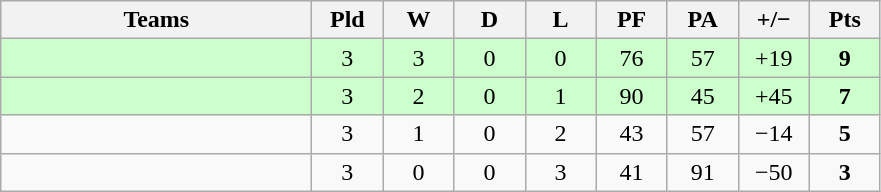<table class="wikitable" style="text-align: center;">
<tr>
<th width="200">Teams</th>
<th width="40">Pld</th>
<th width="40">W</th>
<th width="40">D</th>
<th width="40">L</th>
<th width="40">PF</th>
<th width="40">PA</th>
<th width="40">+/−</th>
<th width="40">Pts</th>
</tr>
<tr bgcolor=ccffcc>
<td align=left></td>
<td>3</td>
<td>3</td>
<td>0</td>
<td>0</td>
<td>76</td>
<td>57</td>
<td>+19</td>
<td><strong>9</strong></td>
</tr>
<tr bgcolor=ccffcc>
<td align=left></td>
<td>3</td>
<td>2</td>
<td>0</td>
<td>1</td>
<td>90</td>
<td>45</td>
<td>+45</td>
<td><strong>7</strong></td>
</tr>
<tr>
<td align=left></td>
<td>3</td>
<td>1</td>
<td>0</td>
<td>2</td>
<td>43</td>
<td>57</td>
<td>−14</td>
<td><strong>5</strong></td>
</tr>
<tr>
<td align=left></td>
<td>3</td>
<td>0</td>
<td>0</td>
<td>3</td>
<td>41</td>
<td>91</td>
<td>−50</td>
<td><strong>3</strong></td>
</tr>
</table>
